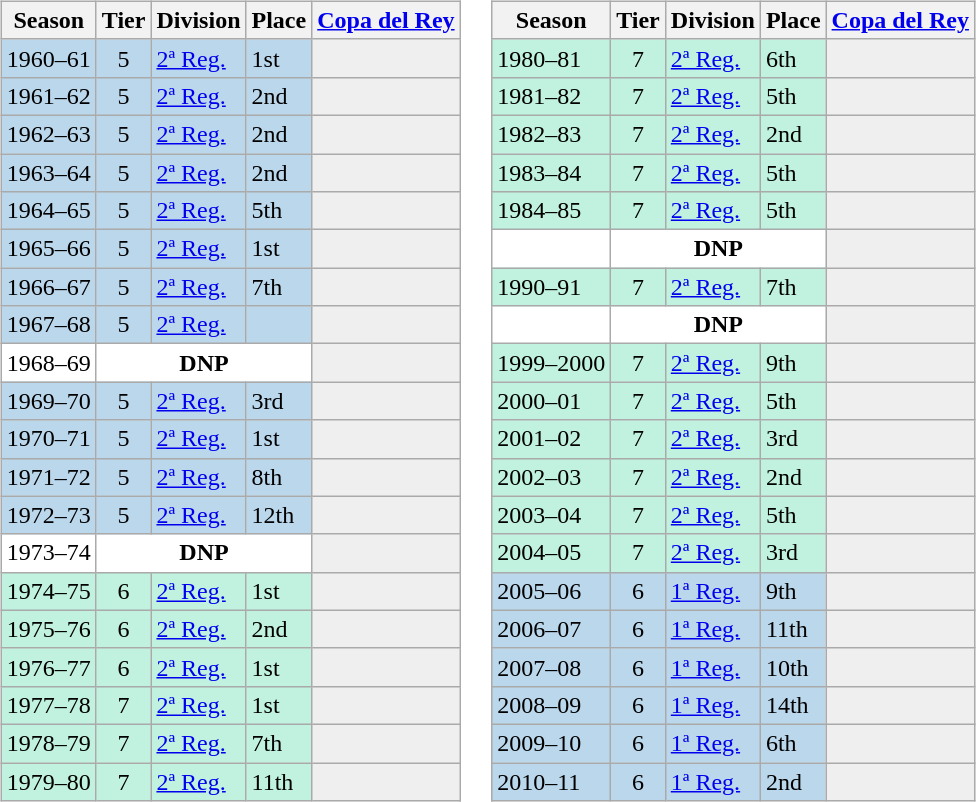<table>
<tr>
<td valign="top" width=0%><br><table class="wikitable">
<tr style="background:#f0f6fa;">
<th>Season</th>
<th>Tier</th>
<th>Division</th>
<th>Place</th>
<th><a href='#'>Copa del Rey</a></th>
</tr>
<tr>
<td style="background:#BBD7EC;">1960–61</td>
<td style="background:#BBD7EC;" align="center">5</td>
<td style="background:#BBD7EC;"><a href='#'>2ª Reg.</a></td>
<td style="background:#BBD7EC;">1st</td>
<th style="background:#efefef;"></th>
</tr>
<tr>
<td style="background:#BBD7EC;">1961–62</td>
<td style="background:#BBD7EC;" align="center">5</td>
<td style="background:#BBD7EC;"><a href='#'>2ª Reg.</a></td>
<td style="background:#BBD7EC;">2nd</td>
<th style="background:#efefef;"></th>
</tr>
<tr>
<td style="background:#BBD7EC;">1962–63</td>
<td style="background:#BBD7EC;" align="center">5</td>
<td style="background:#BBD7EC;"><a href='#'>2ª Reg.</a></td>
<td style="background:#BBD7EC;">2nd</td>
<th style="background:#efefef;"></th>
</tr>
<tr>
<td style="background:#BBD7EC;">1963–64</td>
<td style="background:#BBD7EC;" align="center">5</td>
<td style="background:#BBD7EC;"><a href='#'>2ª Reg.</a></td>
<td style="background:#BBD7EC;">2nd</td>
<th style="background:#efefef;"></th>
</tr>
<tr>
<td style="background:#BBD7EC;">1964–65</td>
<td style="background:#BBD7EC;" align="center">5</td>
<td style="background:#BBD7EC;"><a href='#'>2ª Reg.</a></td>
<td style="background:#BBD7EC;">5th</td>
<th style="background:#efefef;"></th>
</tr>
<tr>
<td style="background:#BBD7EC;">1965–66</td>
<td style="background:#BBD7EC;" align="center">5</td>
<td style="background:#BBD7EC;"><a href='#'>2ª Reg.</a></td>
<td style="background:#BBD7EC;">1st</td>
<th style="background:#efefef;"></th>
</tr>
<tr>
<td style="background:#BBD7EC;">1966–67</td>
<td style="background:#BBD7EC;" align="center">5</td>
<td style="background:#BBD7EC;"><a href='#'>2ª Reg.</a></td>
<td style="background:#BBD7EC;">7th</td>
<th style="background:#efefef;"></th>
</tr>
<tr>
<td style="background:#BBD7EC;">1967–68</td>
<td style="background:#BBD7EC;" align="center">5</td>
<td style="background:#BBD7EC;"><a href='#'>2ª Reg.</a></td>
<td style="background:#BBD7EC;"></td>
<th style="background:#efefef;"></th>
</tr>
<tr>
<td style="background:#FFFFFF;">1968–69</td>
<th style="background:#FFFFFF;" colspan="3">DNP</th>
<th style="background:#efefef;"></th>
</tr>
<tr>
<td style="background:#BBD7EC;">1969–70</td>
<td style="background:#BBD7EC;" align="center">5</td>
<td style="background:#BBD7EC;"><a href='#'>2ª Reg.</a></td>
<td style="background:#BBD7EC;">3rd</td>
<th style="background:#efefef;"></th>
</tr>
<tr>
<td style="background:#BBD7EC;">1970–71</td>
<td style="background:#BBD7EC;" align="center">5</td>
<td style="background:#BBD7EC;"><a href='#'>2ª Reg.</a></td>
<td style="background:#BBD7EC;">1st</td>
<th style="background:#efefef;"></th>
</tr>
<tr>
<td style="background:#BBD7EC;">1971–72</td>
<td style="background:#BBD7EC;" align="center">5</td>
<td style="background:#BBD7EC;"><a href='#'>2ª Reg.</a></td>
<td style="background:#BBD7EC;">8th</td>
<th style="background:#efefef;"></th>
</tr>
<tr>
<td style="background:#BBD7EC;">1972–73</td>
<td style="background:#BBD7EC;" align="center">5</td>
<td style="background:#BBD7EC;"><a href='#'>2ª Reg.</a></td>
<td style="background:#BBD7EC;">12th</td>
<th style="background:#efefef;"></th>
</tr>
<tr>
<td style="background:#FFFFFF;">1973–74</td>
<th style="background:#FFFFFF;" colspan="3">DNP</th>
<th style="background:#efefef;"></th>
</tr>
<tr>
<td style="background:#C0F2DF;">1974–75</td>
<td style="background:#C0F2DF;" align="center">6</td>
<td style="background:#C0F2DF;"><a href='#'>2ª Reg.</a></td>
<td style="background:#C0F2DF;">1st</td>
<th style="background:#efefef;"></th>
</tr>
<tr>
<td style="background:#C0F2DF;">1975–76</td>
<td style="background:#C0F2DF;" align="center">6</td>
<td style="background:#C0F2DF;"><a href='#'>2ª Reg.</a></td>
<td style="background:#C0F2DF;">2nd</td>
<th style="background:#efefef;"></th>
</tr>
<tr>
<td style="background:#C0F2DF;">1976–77</td>
<td style="background:#C0F2DF;" align="center">6</td>
<td style="background:#C0F2DF;"><a href='#'>2ª Reg.</a></td>
<td style="background:#C0F2DF;">1st</td>
<th style="background:#efefef;"></th>
</tr>
<tr>
<td style="background:#C0F2DF;">1977–78</td>
<td style="background:#C0F2DF;" align="center">7</td>
<td style="background:#C0F2DF;"><a href='#'>2ª Reg.</a></td>
<td style="background:#C0F2DF;">1st</td>
<th style="background:#efefef;"></th>
</tr>
<tr>
<td style="background:#C0F2DF;">1978–79</td>
<td style="background:#C0F2DF;" align="center">7</td>
<td style="background:#C0F2DF;"><a href='#'>2ª Reg.</a></td>
<td style="background:#C0F2DF;">7th</td>
<th style="background:#efefef;"></th>
</tr>
<tr>
<td style="background:#C0F2DF;">1979–80</td>
<td style="background:#C0F2DF;" align="center">7</td>
<td style="background:#C0F2DF;"><a href='#'>2ª Reg.</a></td>
<td style="background:#C0F2DF;">11th</td>
<th style="background:#efefef;"></th>
</tr>
</table>
</td>
<td valign="top" width=0%><br><table class="wikitable">
<tr style="background:#f0f6fa;">
<th>Season</th>
<th>Tier</th>
<th>Division</th>
<th>Place</th>
<th><a href='#'>Copa del Rey</a></th>
</tr>
<tr>
<td style="background:#C0F2DF;">1980–81</td>
<td style="background:#C0F2DF;" align="center">7</td>
<td style="background:#C0F2DF;"><a href='#'>2ª Reg.</a></td>
<td style="background:#C0F2DF;">6th</td>
<th style="background:#efefef;"></th>
</tr>
<tr>
<td style="background:#C0F2DF;">1981–82</td>
<td style="background:#C0F2DF;" align="center">7</td>
<td style="background:#C0F2DF;"><a href='#'>2ª Reg.</a></td>
<td style="background:#C0F2DF;">5th</td>
<th style="background:#efefef;"></th>
</tr>
<tr>
<td style="background:#C0F2DF;">1982–83</td>
<td style="background:#C0F2DF;" align="center">7</td>
<td style="background:#C0F2DF;"><a href='#'>2ª Reg.</a></td>
<td style="background:#C0F2DF;">2nd</td>
<th style="background:#efefef;"></th>
</tr>
<tr>
<td style="background:#C0F2DF;">1983–84</td>
<td style="background:#C0F2DF;" align="center">7</td>
<td style="background:#C0F2DF;"><a href='#'>2ª Reg.</a></td>
<td style="background:#C0F2DF;">5th</td>
<th style="background:#efefef;"></th>
</tr>
<tr>
<td style="background:#C0F2DF;">1984–85</td>
<td style="background:#C0F2DF;" align="center">7</td>
<td style="background:#C0F2DF;"><a href='#'>2ª Reg.</a></td>
<td style="background:#C0F2DF;">5th</td>
<th style="background:#efefef;"></th>
</tr>
<tr>
<td style="background:#FFFFFF;"></td>
<th style="background:#FFFFFF;" colspan="3">DNP</th>
<th style="background:#efefef;"></th>
</tr>
<tr>
<td style="background:#C0F2DF;">1990–91</td>
<td style="background:#C0F2DF;" align="center">7</td>
<td style="background:#C0F2DF;"><a href='#'>2ª Reg.</a></td>
<td style="background:#C0F2DF;">7th</td>
<th style="background:#efefef;"></th>
</tr>
<tr>
<td style="background:#FFFFFF;"></td>
<th style="background:#FFFFFF;" colspan="3">DNP</th>
<th style="background:#efefef;"></th>
</tr>
<tr>
<td style="background:#C0F2DF;">1999–2000</td>
<td style="background:#C0F2DF;" align="center">7</td>
<td style="background:#C0F2DF;"><a href='#'>2ª Reg.</a></td>
<td style="background:#C0F2DF;">9th</td>
<th style="background:#efefef;"></th>
</tr>
<tr>
<td style="background:#C0F2DF;">2000–01</td>
<td style="background:#C0F2DF;" align="center">7</td>
<td style="background:#C0F2DF;"><a href='#'>2ª Reg.</a></td>
<td style="background:#C0F2DF;">5th</td>
<th style="background:#efefef;"></th>
</tr>
<tr>
<td style="background:#C0F2DF;">2001–02</td>
<td style="background:#C0F2DF;" align="center">7</td>
<td style="background:#C0F2DF;"><a href='#'>2ª Reg.</a></td>
<td style="background:#C0F2DF;">3rd</td>
<th style="background:#efefef;"></th>
</tr>
<tr>
<td style="background:#C0F2DF;">2002–03</td>
<td style="background:#C0F2DF;" align="center">7</td>
<td style="background:#C0F2DF;"><a href='#'>2ª Reg.</a></td>
<td style="background:#C0F2DF;">2nd</td>
<th style="background:#efefef;"></th>
</tr>
<tr>
<td style="background:#C0F2DF;">2003–04</td>
<td style="background:#C0F2DF;" align="center">7</td>
<td style="background:#C0F2DF;"><a href='#'>2ª Reg.</a></td>
<td style="background:#C0F2DF;">5th</td>
<th style="background:#efefef;"></th>
</tr>
<tr>
<td style="background:#C0F2DF;">2004–05</td>
<td style="background:#C0F2DF;" align="center">7</td>
<td style="background:#C0F2DF;"><a href='#'>2ª Reg.</a></td>
<td style="background:#C0F2DF;">3rd</td>
<th style="background:#efefef;"></th>
</tr>
<tr>
<td style="background:#BBD7EC;">2005–06</td>
<td style="background:#BBD7EC;" align="center">6</td>
<td style="background:#BBD7EC;"><a href='#'>1ª Reg.</a></td>
<td style="background:#BBD7EC;">9th</td>
<th style="background:#efefef;"></th>
</tr>
<tr>
<td style="background:#BBD7EC;">2006–07</td>
<td style="background:#BBD7EC;" align="center">6</td>
<td style="background:#BBD7EC;"><a href='#'>1ª Reg.</a></td>
<td style="background:#BBD7EC;">11th</td>
<th style="background:#efefef;"></th>
</tr>
<tr>
<td style="background:#BBD7EC;">2007–08</td>
<td style="background:#BBD7EC;" align="center">6</td>
<td style="background:#BBD7EC;"><a href='#'>1ª Reg.</a></td>
<td style="background:#BBD7EC;">10th</td>
<th style="background:#efefef;"></th>
</tr>
<tr>
<td style="background:#BBD7EC;">2008–09</td>
<td style="background:#BBD7EC;" align="center">6</td>
<td style="background:#BBD7EC;"><a href='#'>1ª Reg.</a></td>
<td style="background:#BBD7EC;">14th</td>
<th style="background:#efefef;"></th>
</tr>
<tr>
<td style="background:#BBD7EC;">2009–10</td>
<td style="background:#BBD7EC;" align="center">6</td>
<td style="background:#BBD7EC;"><a href='#'>1ª Reg.</a></td>
<td style="background:#BBD7EC;">6th</td>
<th style="background:#efefef;"></th>
</tr>
<tr>
<td style="background:#BBD7EC;">2010–11</td>
<td style="background:#BBD7EC;" align="center">6</td>
<td style="background:#BBD7EC;"><a href='#'>1ª Reg.</a></td>
<td style="background:#BBD7EC;">2nd</td>
<th style="background:#efefef;"></th>
</tr>
</table>
</td>
</tr>
</table>
